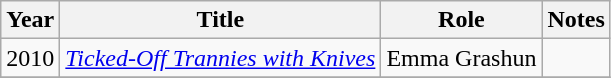<table class="wikitable sortable">
<tr>
<th>Year</th>
<th>Title</th>
<th>Role</th>
<th class="unsortable">Notes</th>
</tr>
<tr>
<td>2010</td>
<td><em><a href='#'>Ticked-Off Trannies with Knives</a></em></td>
<td>Emma Grashun</td>
<td></td>
</tr>
<tr>
</tr>
</table>
